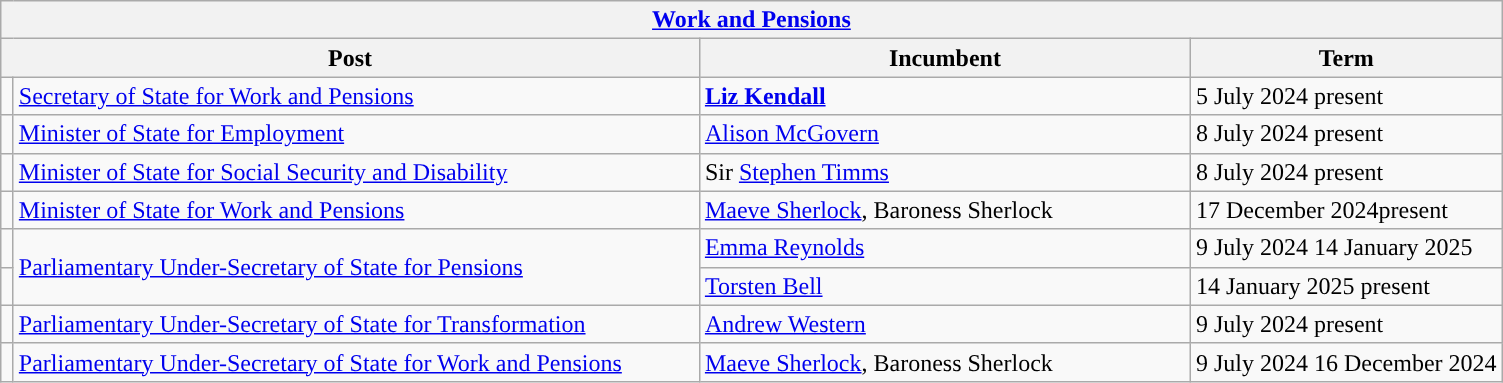<table class="wikitable">
<tr>
<th colspan="4"><a href='#'>Work and Pensions</a></th>
</tr>
<tr>
<th colspan="2">Post</th>
<th>Incumbent</th>
<th>Term</th>
</tr>
<tr>
<td style="width: 1px; background: "></td>
<td style="width: 450px;"><a href='#'>Secretary of State for Work and Pensions</a></td>
<td style="width: 320px;"><strong><a href='#'>Liz Kendall</a></strong></td>
<td>5 July 2024 present</td>
</tr>
<tr>
<td style="width: 1px; background: "></td>
<td><a href='#'>Minister of State for Employment</a></td>
<td><a href='#'>Alison McGovern</a></td>
<td>8 July 2024 present</td>
</tr>
<tr>
<td style="width: 1px; background: "></td>
<td><a href='#'>Minister of State for Social Security and Disability</a></td>
<td>Sir <a href='#'>Stephen Timms</a></td>
<td>8 July 2024 present</td>
</tr>
<tr>
<td style="width: 1px; background: "></td>
<td><a href='#'>Minister of State for Work and Pensions</a></td>
<td><a href='#'>Maeve Sherlock</a>, Baroness Sherlock</td>
<td>17 December 2024present</td>
</tr>
<tr>
<td style="width: 1px; background: "></td>
<td rowspan="2"><a href='#'>Parliamentary Under-Secretary of State for Pensions</a></td>
<td><a href='#'>Emma Reynolds</a></td>
<td>9 July 2024 14 January 2025</td>
</tr>
<tr>
<td style="width: 1px; background: "></td>
<td><a href='#'>Torsten Bell</a></td>
<td>14 January 2025 present</td>
</tr>
<tr>
<td style="width: 1px; background: "></td>
<td><a href='#'>Parliamentary Under-Secretary of State for Transformation</a></td>
<td><a href='#'>Andrew Western</a></td>
<td>9 July 2024 present</td>
</tr>
<tr>
<td style="width: 1px; background: "></td>
<td><a href='#'>Parliamentary Under-Secretary of State for Work and Pensions</a></td>
<td><a href='#'>Maeve Sherlock</a>, Baroness Sherlock </td>
<td>9 July 2024 16 December 2024</td>
</tr>
</table>
